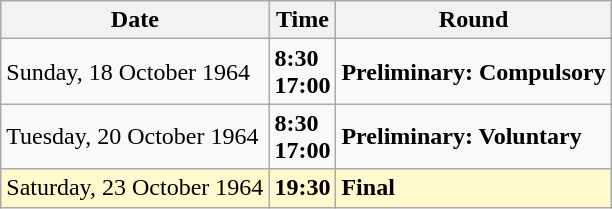<table class="wikitable">
<tr>
<th>Date</th>
<th>Time</th>
<th>Round</th>
</tr>
<tr>
<td>Sunday, 18 October 1964</td>
<td><strong>8:30</strong><br><strong>17:00</strong></td>
<td><strong>Preliminary: Compulsory</strong></td>
</tr>
<tr>
<td>Tuesday, 20 October 1964</td>
<td><strong>8:30</strong><br><strong>17:00</strong></td>
<td><strong>Preliminary: Voluntary</strong></td>
</tr>
<tr style=background:lemonchiffon>
<td>Saturday, 23 October 1964</td>
<td><strong>19:30</strong></td>
<td><strong>Final</strong></td>
</tr>
</table>
